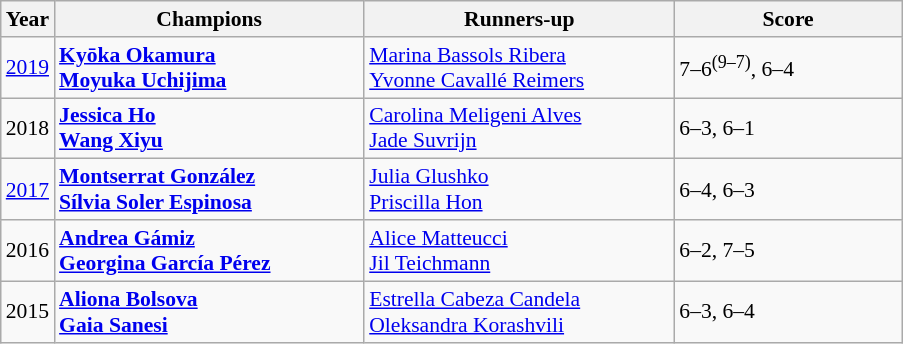<table class="wikitable" style="font-size:90%">
<tr>
<th>Year</th>
<th width="200">Champions</th>
<th width="200">Runners-up</th>
<th width="145">Score</th>
</tr>
<tr>
<td><a href='#'>2019</a></td>
<td> <strong><a href='#'>Kyōka Okamura</a></strong> <br>  <strong><a href='#'>Moyuka Uchijima</a></strong></td>
<td> <a href='#'>Marina Bassols Ribera</a> <br>  <a href='#'>Yvonne Cavallé Reimers</a></td>
<td>7–6<sup>(9–7)</sup>, 6–4</td>
</tr>
<tr>
<td>2018</td>
<td> <strong><a href='#'>Jessica Ho</a></strong> <br>  <strong><a href='#'>Wang Xiyu</a></strong></td>
<td> <a href='#'>Carolina Meligeni Alves</a> <br>  <a href='#'>Jade Suvrijn</a></td>
<td>6–3, 6–1</td>
</tr>
<tr>
<td><a href='#'>2017</a></td>
<td> <strong><a href='#'>Montserrat González</a></strong> <br>  <strong><a href='#'>Sílvia Soler Espinosa</a></strong></td>
<td> <a href='#'>Julia Glushko</a> <br>  <a href='#'>Priscilla Hon</a></td>
<td>6–4, 6–3</td>
</tr>
<tr>
<td>2016</td>
<td> <strong><a href='#'>Andrea Gámiz</a></strong> <br>  <strong><a href='#'>Georgina García Pérez</a></strong></td>
<td> <a href='#'>Alice Matteucci</a> <br>  <a href='#'>Jil Teichmann</a></td>
<td>6–2, 7–5</td>
</tr>
<tr>
<td>2015</td>
<td> <strong><a href='#'>Aliona Bolsova</a></strong> <br>  <strong><a href='#'>Gaia Sanesi</a></strong></td>
<td> <a href='#'>Estrella Cabeza Candela</a> <br>  <a href='#'>Oleksandra Korashvili</a></td>
<td>6–3, 6–4</td>
</tr>
</table>
